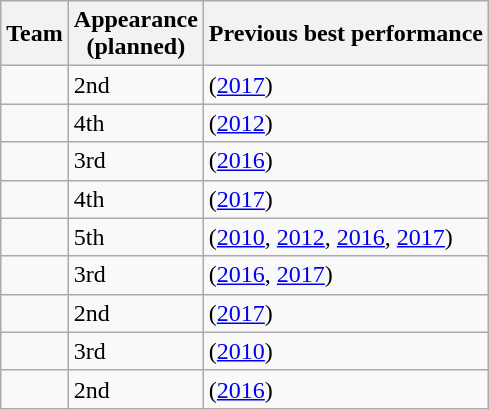<table class="wikitable sortable">
<tr>
<th>Team</th>
<th data-sort-type="number">Appearance<br>(planned)</th>
<th>Previous best performance</th>
</tr>
<tr>
<td></td>
<td>2nd</td>
<td> (<a href='#'>2017</a>)</td>
</tr>
<tr>
<td></td>
<td>4th</td>
<td> (<a href='#'>2012</a>)</td>
</tr>
<tr>
<td></td>
<td>3rd</td>
<td> (<a href='#'>2016</a>)</td>
</tr>
<tr>
<td></td>
<td>4th</td>
<td> (<a href='#'>2017</a>)</td>
</tr>
<tr>
<td></td>
<td>5th</td>
<td> (<a href='#'>2010</a>, <a href='#'>2012</a>, <a href='#'>2016</a>, <a href='#'>2017</a>)</td>
</tr>
<tr>
<td></td>
<td>3rd</td>
<td> (<a href='#'>2016</a>, <a href='#'>2017</a>)</td>
</tr>
<tr>
<td></td>
<td>2nd</td>
<td> (<a href='#'>2017</a>)</td>
</tr>
<tr>
<td></td>
<td>3rd</td>
<td> (<a href='#'>2010</a>)</td>
</tr>
<tr>
<td></td>
<td>2nd</td>
<td> (<a href='#'>2016</a>)</td>
</tr>
</table>
